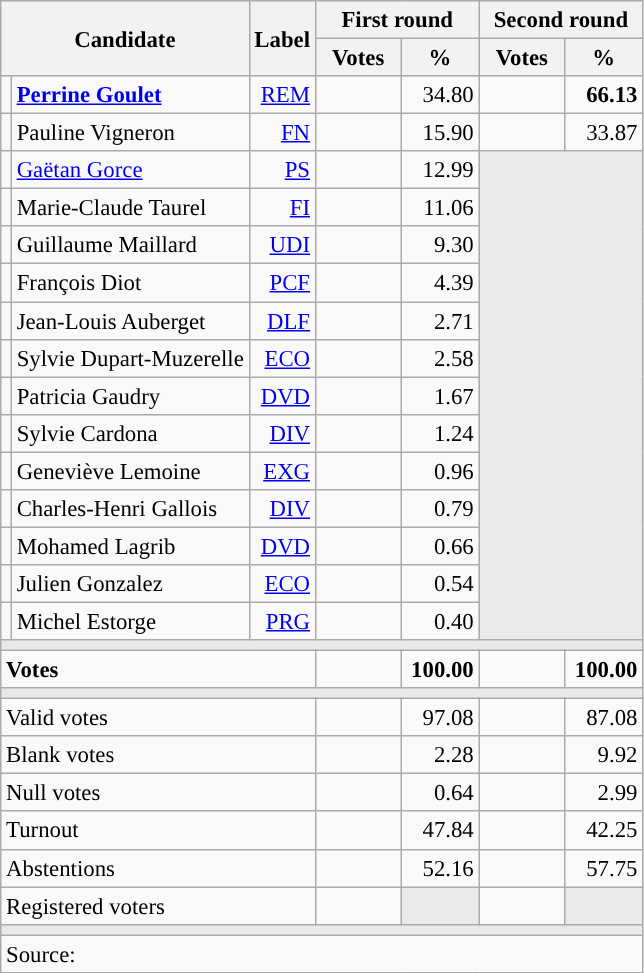<table class="wikitable" style="text-align:right;font-size:95%;">
<tr>
<th rowspan="2" colspan="2">Candidate</th>
<th rowspan="2">Label</th>
<th colspan="2">First round</th>
<th colspan="2">Second round</th>
</tr>
<tr>
<th style="width:50px;">Votes</th>
<th style="width:45px;">%</th>
<th style="width:50px;">Votes</th>
<th style="width:45px;">%</th>
</tr>
<tr>
<td style="color:inherit;background:"></td>
<td style="text-align:left;"><strong><a href='#'>Perrine Goulet</a></strong></td>
<td><a href='#'>REM</a></td>
<td></td>
<td>34.80</td>
<td><strong></strong></td>
<td><strong>66.13</strong></td>
</tr>
<tr>
<td style="color:inherit;background:"></td>
<td style="text-align:left;">Pauline Vigneron</td>
<td><a href='#'>FN</a></td>
<td></td>
<td>15.90</td>
<td></td>
<td>33.87</td>
</tr>
<tr>
<td style="color:inherit;background:"></td>
<td style="text-align:left;"><a href='#'>Gaëtan Gorce</a></td>
<td><a href='#'>PS</a></td>
<td></td>
<td>12.99</td>
<td colspan="2" rowspan="13" style="background:#E9E9E9;"></td>
</tr>
<tr>
<td style="color:inherit;background:"></td>
<td style="text-align:left;">Marie-Claude Taurel</td>
<td><a href='#'>FI</a></td>
<td></td>
<td>11.06</td>
</tr>
<tr>
<td style="color:inherit;background:"></td>
<td style="text-align:left;">Guillaume Maillard</td>
<td><a href='#'>UDI</a></td>
<td></td>
<td>9.30</td>
</tr>
<tr>
<td style="color:inherit;background:"></td>
<td style="text-align:left;">François Diot</td>
<td><a href='#'>PCF</a></td>
<td></td>
<td>4.39</td>
</tr>
<tr>
<td style="color:inherit;background:"></td>
<td style="text-align:left;">Jean-Louis Auberget</td>
<td><a href='#'>DLF</a></td>
<td></td>
<td>2.71</td>
</tr>
<tr>
<td style="color:inherit;background:"></td>
<td style="text-align:left;">Sylvie Dupart-Muzerelle</td>
<td><a href='#'>ECO</a></td>
<td></td>
<td>2.58</td>
</tr>
<tr>
<td style="color:inherit;background:"></td>
<td style="text-align:left;">Patricia Gaudry</td>
<td><a href='#'>DVD</a></td>
<td></td>
<td>1.67</td>
</tr>
<tr>
<td style="color:inherit;background:"></td>
<td style="text-align:left;">Sylvie Cardona</td>
<td><a href='#'>DIV</a></td>
<td></td>
<td>1.24</td>
</tr>
<tr>
<td style="color:inherit;background:"></td>
<td style="text-align:left;">Geneviève Lemoine</td>
<td><a href='#'>EXG</a></td>
<td></td>
<td>0.96</td>
</tr>
<tr>
<td style="color:inherit;background:"></td>
<td style="text-align:left;">Charles-Henri Gallois</td>
<td><a href='#'>DIV</a></td>
<td></td>
<td>0.79</td>
</tr>
<tr>
<td style="color:inherit;background:"></td>
<td style="text-align:left;">Mohamed Lagrib</td>
<td><a href='#'>DVD</a></td>
<td></td>
<td>0.66</td>
</tr>
<tr>
<td style="color:inherit;background:"></td>
<td style="text-align:left;">Julien Gonzalez</td>
<td><a href='#'>ECO</a></td>
<td></td>
<td>0.54</td>
</tr>
<tr>
<td style="color:inherit;background:"></td>
<td style="text-align:left;">Michel Estorge</td>
<td><a href='#'>PRG</a></td>
<td></td>
<td>0.40</td>
</tr>
<tr>
<td colspan="7" style="background:#E9E9E9;"></td>
</tr>
<tr style="font-weight:bold;">
<td colspan="3" style="text-align:left;">Votes</td>
<td></td>
<td>100.00</td>
<td></td>
<td>100.00</td>
</tr>
<tr>
<td colspan="7" style="background:#E9E9E9;"></td>
</tr>
<tr>
<td colspan="3" style="text-align:left;">Valid votes</td>
<td></td>
<td>97.08</td>
<td></td>
<td>87.08</td>
</tr>
<tr>
<td colspan="3" style="text-align:left;">Blank votes</td>
<td></td>
<td>2.28</td>
<td></td>
<td>9.92</td>
</tr>
<tr>
<td colspan="3" style="text-align:left;">Null votes</td>
<td></td>
<td>0.64</td>
<td></td>
<td>2.99</td>
</tr>
<tr>
<td colspan="3" style="text-align:left;">Turnout</td>
<td></td>
<td>47.84</td>
<td></td>
<td>42.25</td>
</tr>
<tr>
<td colspan="3" style="text-align:left;">Abstentions</td>
<td></td>
<td>52.16</td>
<td></td>
<td>57.75</td>
</tr>
<tr>
<td colspan="3" style="text-align:left;">Registered voters</td>
<td></td>
<td style="background:#E9E9E9;"></td>
<td></td>
<td style="background:#E9E9E9;"></td>
</tr>
<tr>
<td colspan="7" style="background:#E9E9E9;"></td>
</tr>
<tr>
<td colspan="7" style="text-align:left;">Source: </td>
</tr>
</table>
